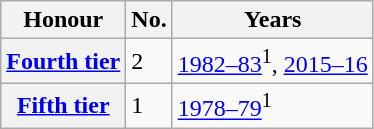<table class="wikitable plainrowheaders">
<tr>
<th scope=col>Honour</th>
<th scope=col>No.</th>
<th scope=col>Years</th>
</tr>
<tr>
<th scope=row><a href='#'>Fourth tier</a></th>
<td>2</td>
<td><a href='#'>1982–83</a><sup>1</sup>, <a href='#'>2015–16</a></td>
</tr>
<tr>
<th scope=row><a href='#'>Fifth tier</a></th>
<td>1</td>
<td><a href='#'>1978–79</a><sup>1</sup></td>
</tr>
</table>
